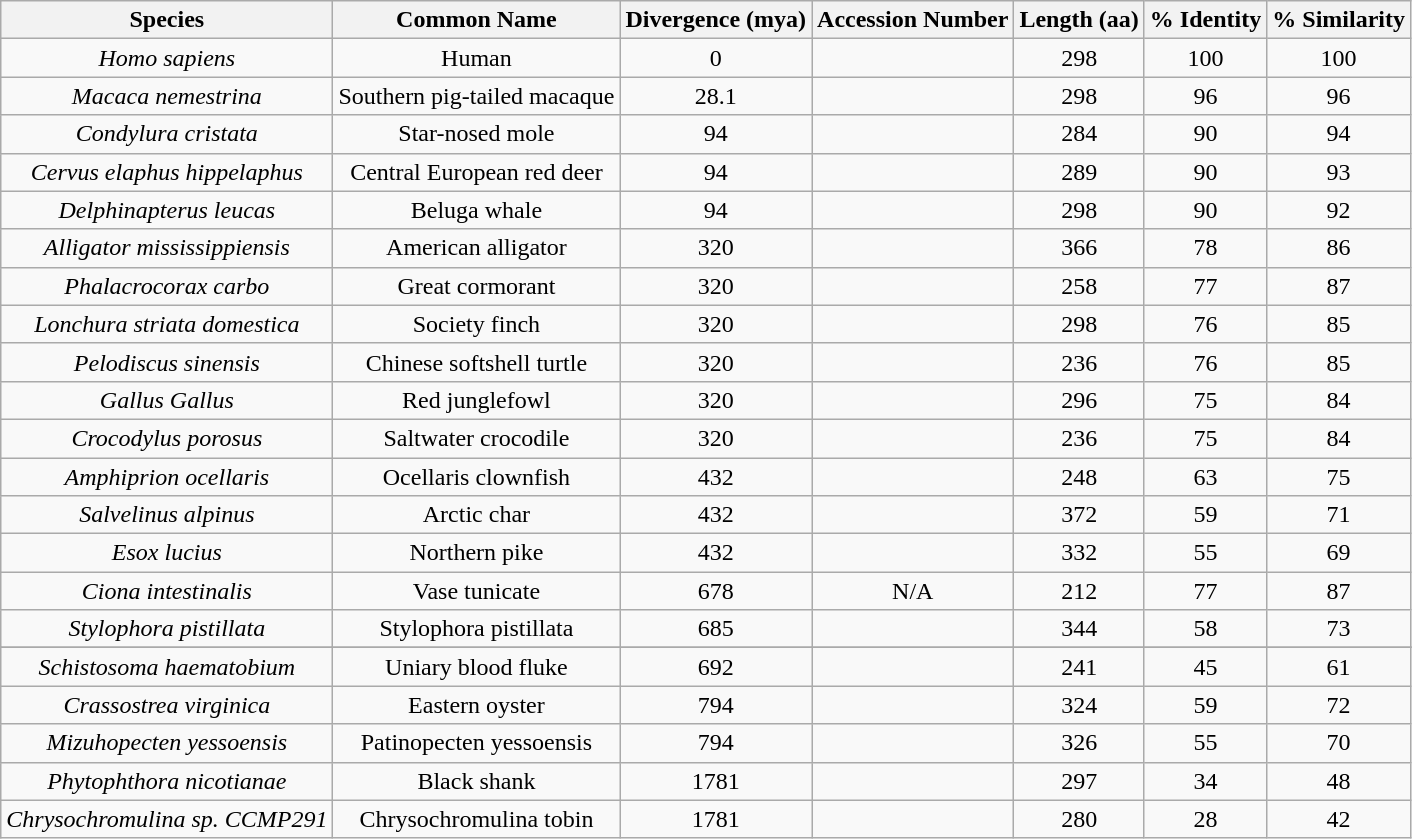<table class="wikitable">
<tr>
<th>Species</th>
<th>Common Name</th>
<th>Divergence (mya)</th>
<th>Accession Number</th>
<th>Length (aa)</th>
<th>% Identity</th>
<th>% Similarity</th>
</tr>
<tr>
<td style="text-align: center;"><em>Homo sapiens</em></td>
<td style="text-align: center;">Human</td>
<td style="text-align: center;">0</td>
<td style="text-align: center;"></td>
<td style="text-align: center;">298</td>
<td style="text-align: center;">100</td>
<td style="text-align: center;">100</td>
</tr>
<tr>
<td style="text-align: center;"><em>Macaca nemestrina</em></td>
<td style="text-align: center;">Southern pig-tailed macaque</td>
<td style="text-align: center;">28.1</td>
<td style="text-align: center;"></td>
<td style="text-align: center;">298</td>
<td style="text-align: center;">96</td>
<td style="text-align: center;">96</td>
</tr>
<tr>
<td style="text-align: center;"><em>Condylura cristata</em></td>
<td style="text-align: center;">Star-nosed mole</td>
<td style="text-align: center;">94</td>
<td style="text-align: center;"></td>
<td style="text-align: center;">284</td>
<td style="text-align: center;">90</td>
<td style="text-align: center;">94</td>
</tr>
<tr>
<td style="text-align: center;"><em>Cervus elaphus hippelaphus</em></td>
<td style="text-align: center;">Central European red deer</td>
<td style="text-align: center;">94</td>
<td style="text-align: center;"></td>
<td style="text-align: center;">289</td>
<td style="text-align: center;">90</td>
<td style="text-align: center;">93</td>
</tr>
<tr>
<td style="text-align: center;"><em>Delphinapterus leucas</em></td>
<td style="text-align: center;">Beluga whale</td>
<td style="text-align: center;">94</td>
<td style="text-align: center;"></td>
<td style="text-align: center;">298</td>
<td style="text-align: center;">90</td>
<td style="text-align: center;">92</td>
</tr>
<tr>
<td style="text-align: center;"><em>Alligator mississippiensis</em></td>
<td style="text-align: center;">American alligator</td>
<td style="text-align: center;">320</td>
<td style="text-align: center;"></td>
<td style="text-align: center;">366</td>
<td style="text-align: center;">78</td>
<td style="text-align: center;">86</td>
</tr>
<tr>
<td style="text-align: center;"><em>Phalacrocorax carbo</em></td>
<td style="text-align: center;">Great cormorant</td>
<td style="text-align: center;">320</td>
<td style="text-align: center;"></td>
<td style="text-align: center;">258</td>
<td style="text-align: center;">77</td>
<td style="text-align: center;">87</td>
</tr>
<tr>
<td style="text-align: center;"><em>Lonchura striata domestica</em></td>
<td style="text-align: center;">Society finch</td>
<td style="text-align: center;">320</td>
<td style="text-align: center;"></td>
<td style="text-align: center;">298</td>
<td style="text-align: center;">76</td>
<td style="text-align: center;">85</td>
</tr>
<tr>
<td style="text-align: center;"><em>Pelodiscus sinensis</em></td>
<td style="text-align: center;">Chinese softshell turtle</td>
<td style="text-align: center;">320</td>
<td style="text-align: center;"></td>
<td style="text-align: center;">236</td>
<td style="text-align: center;">76</td>
<td style="text-align: center;">85</td>
</tr>
<tr>
<td style="text-align: center;"><em>Gallus Gallus</em></td>
<td style="text-align: center;">Red junglefowl</td>
<td style="text-align: center;">320</td>
<td style="text-align: center;"></td>
<td style="text-align: center;">296</td>
<td style="text-align: center;">75</td>
<td style="text-align: center;">84</td>
</tr>
<tr>
<td style="text-align: center;"><em>Crocodylus porosus</em></td>
<td style="text-align: center;">Saltwater crocodile</td>
<td style="text-align: center;">320</td>
<td style="text-align: center;"></td>
<td style="text-align: center;">236</td>
<td style="text-align: center;">75</td>
<td style="text-align: center;">84</td>
</tr>
<tr>
<td style="text-align: center;"><em>Amphiprion ocellaris</em></td>
<td style="text-align: center;">Ocellaris clownfish</td>
<td style="text-align: center;">432</td>
<td style="text-align: center;"></td>
<td style="text-align: center;">248</td>
<td style="text-align: center;">63</td>
<td style="text-align: center;">75</td>
</tr>
<tr>
<td style="text-align: center;"><em>Salvelinus alpinus</em></td>
<td style="text-align: center;">Arctic char</td>
<td style="text-align: center;">432</td>
<td style="text-align: center;"></td>
<td style="text-align: center;">372</td>
<td style="text-align: center;">59</td>
<td style="text-align: center;">71</td>
</tr>
<tr>
<td style="text-align: center;"><em>Esox lucius</em></td>
<td style="text-align: center;">Northern pike</td>
<td style="text-align: center;">432</td>
<td style="text-align: center;"></td>
<td style="text-align: center;">332</td>
<td style="text-align: center;">55</td>
<td style="text-align: center;">69</td>
</tr>
<tr>
<td style="text-align: center;"><em>Ciona intestinalis</em></td>
<td style="text-align: center;">Vase tunicate</td>
<td style="text-align: center;">678</td>
<td style="text-align: center;">N/A</td>
<td style="text-align: center;">212</td>
<td style="text-align: center;">77</td>
<td style="text-align: center;">87</td>
</tr>
<tr>
<td style="text-align: center;"><em>Stylophora pistillata</em></td>
<td style="text-align: center;">Stylophora pistillata</td>
<td style="text-align: center;">685</td>
<td style="text-align: center;"></td>
<td style="text-align: center;">344</td>
<td style="text-align: center;">58</td>
<td style="text-align: center;">73</td>
</tr>
<tr>
</tr>
<tr>
<td style="text-align: center;"><em>Schistosoma haematobium</em></td>
<td style="text-align: center;">Uniary blood fluke</td>
<td style="text-align: center;">692</td>
<td style="text-align: center;"></td>
<td style="text-align: center;">241</td>
<td style="text-align: center;">45</td>
<td style="text-align: center;">61</td>
</tr>
<tr>
<td style="text-align: center;"><em>Crassostrea virginica</em></td>
<td style="text-align: center;">Eastern oyster</td>
<td style="text-align: center;">794</td>
<td style="text-align: center;"></td>
<td style="text-align: center;">324</td>
<td style="text-align: center;">59</td>
<td style="text-align: center;">72</td>
</tr>
<tr>
<td style="text-align: center;"><em>Mizuhopecten yessoensis</em></td>
<td style="text-align: center;">Patinopecten yessoensis</td>
<td style="text-align: center;">794</td>
<td style="text-align: center;"></td>
<td style="text-align: center;">326</td>
<td style="text-align: center;">55</td>
<td style="text-align: center;">70</td>
</tr>
<tr>
<td style="text-align: center;"><em>Phytophthora nicotianae</em></td>
<td style="text-align: center;">Black shank</td>
<td style="text-align: center;">1781</td>
<td style="text-align: center;"></td>
<td style="text-align: center;">297</td>
<td style="text-align: center;">34</td>
<td style="text-align: center;">48</td>
</tr>
<tr>
<td style="text-align: center;"><em>Chrysochromulina sp. CCMP291</em></td>
<td style="text-align: center;">Chrysochromulina tobin</td>
<td style="text-align: center;">1781</td>
<td style="text-align: center;"></td>
<td style="text-align: center;">280</td>
<td style="text-align: center;">28</td>
<td style="text-align: center;">42</td>
</tr>
</table>
